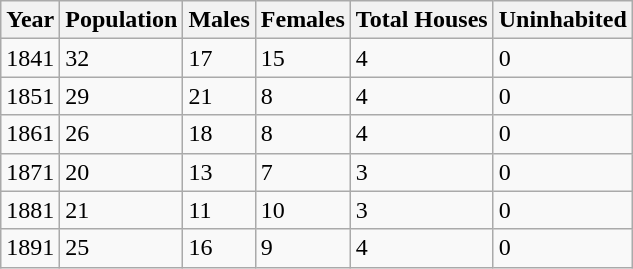<table class="wikitable">
<tr>
<th>Year</th>
<th>Population</th>
<th>Males</th>
<th>Females</th>
<th>Total Houses</th>
<th>Uninhabited</th>
</tr>
<tr>
<td>1841</td>
<td>32</td>
<td>17</td>
<td>15</td>
<td>4</td>
<td>0</td>
</tr>
<tr>
<td>1851</td>
<td>29</td>
<td>21</td>
<td>8</td>
<td>4</td>
<td>0</td>
</tr>
<tr>
<td>1861</td>
<td>26</td>
<td>18</td>
<td>8</td>
<td>4</td>
<td>0</td>
</tr>
<tr>
<td>1871</td>
<td>20</td>
<td>13</td>
<td>7</td>
<td>3</td>
<td>0</td>
</tr>
<tr>
<td>1881</td>
<td>21</td>
<td>11</td>
<td>10</td>
<td>3</td>
<td>0</td>
</tr>
<tr>
<td>1891</td>
<td>25</td>
<td>16</td>
<td>9</td>
<td>4</td>
<td>0</td>
</tr>
</table>
